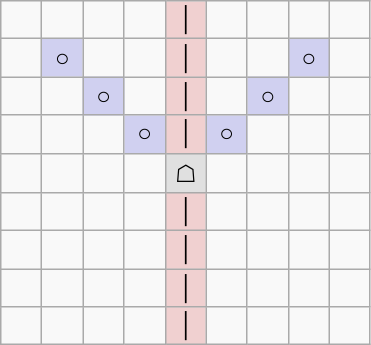<table border="1" class="wikitable">
<tr align=center>
<td width="20"> </td>
<td width="20"> </td>
<td width="20"> </td>
<td width="20"> </td>
<td width="20" style="background:#f0d0d0;">│</td>
<td width="20"> </td>
<td width="20"> </td>
<td width="20"> </td>
<td width="20"> </td>
</tr>
<tr align=center>
<td> </td>
<td style="background:#d0d0f0;">○</td>
<td> </td>
<td> </td>
<td style="background:#f0d0d0;">│</td>
<td> </td>
<td> </td>
<td style="background:#d0d0f0;">○</td>
<td> </td>
</tr>
<tr align=center>
<td> </td>
<td> </td>
<td style="background:#d0d0f0;">○</td>
<td> </td>
<td style="background:#f0d0d0;">│</td>
<td> </td>
<td style="background:#d0d0f0;">○</td>
<td> </td>
<td> </td>
</tr>
<tr align=center>
<td> </td>
<td> </td>
<td> </td>
<td style="background:#d0d0f0;">○</td>
<td style="background:#f0d0d0;">│</td>
<td style="background:#d0d0f0;">○</td>
<td> </td>
<td> </td>
<td> </td>
</tr>
<tr align=center>
<td> </td>
<td> </td>
<td> </td>
<td> </td>
<td style="background:#e0e0e0;">☖</td>
<td> </td>
<td> </td>
<td> </td>
<td> </td>
</tr>
<tr align=center>
<td> </td>
<td> </td>
<td> </td>
<td> </td>
<td style="background:#f0d0d0;">│</td>
<td> </td>
<td> </td>
<td> </td>
<td> </td>
</tr>
<tr align=center>
<td> </td>
<td> </td>
<td> </td>
<td> </td>
<td style="background:#f0d0d0;">│</td>
<td> </td>
<td> </td>
<td> </td>
<td> </td>
</tr>
<tr align=center>
<td> </td>
<td> </td>
<td> </td>
<td> </td>
<td style="background:#f0d0d0;">│</td>
<td> </td>
<td> </td>
<td> </td>
<td> </td>
</tr>
<tr align=center>
<td> </td>
<td> </td>
<td> </td>
<td> </td>
<td style="background:#f0d0d0;">│</td>
<td> </td>
<td> </td>
<td> </td>
<td> </td>
</tr>
</table>
